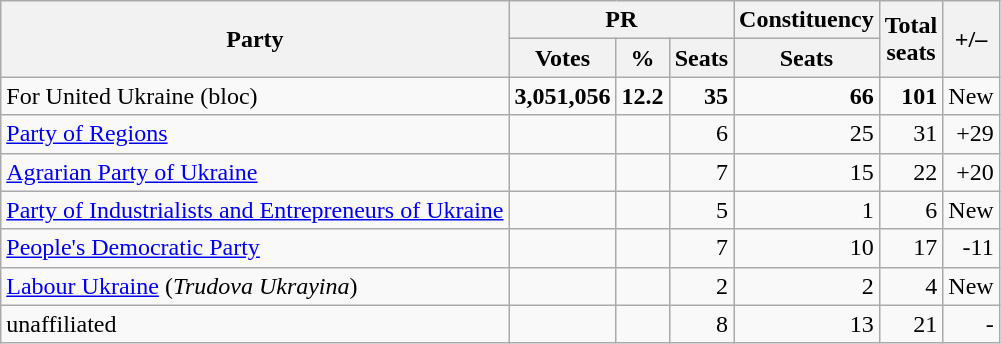<table class=wikitable style=text-align:right>
<tr>
<th rowspan=2>Party</th>
<th colspan=3>PR</th>
<th>Constituency</th>
<th rowspan=2>Total<br>seats</th>
<th rowspan=2>+/–</th>
</tr>
<tr>
<th>Votes</th>
<th>%</th>
<th>Seats</th>
<th>Seats</th>
</tr>
<tr>
<td align=left>For United Ukraine (bloc)</td>
<td><strong>3,051,056</strong></td>
<td><strong>12.2</strong></td>
<td><strong>35</strong></td>
<td><strong>66</strong></td>
<td><strong>101</strong></td>
<td>New</td>
</tr>
<tr>
<td align=left><a href='#'>Party of Regions</a></td>
<td></td>
<td></td>
<td>6</td>
<td>25</td>
<td>31</td>
<td>+29</td>
</tr>
<tr>
<td align=left><a href='#'>Agrarian Party of Ukraine</a></td>
<td></td>
<td></td>
<td>7</td>
<td>15</td>
<td>22</td>
<td>+20</td>
</tr>
<tr>
<td align=left><a href='#'>Party of Industrialists and Entrepreneurs of Ukraine</a></td>
<td></td>
<td></td>
<td>5</td>
<td>1</td>
<td>6</td>
<td>New</td>
</tr>
<tr>
<td align=left><a href='#'>People's Democratic Party</a></td>
<td></td>
<td></td>
<td>7</td>
<td>10</td>
<td>17</td>
<td>-11</td>
</tr>
<tr>
<td align=left><a href='#'>Labour Ukraine</a> (<em>Trudova Ukrayina</em>)</td>
<td></td>
<td></td>
<td>2</td>
<td>2</td>
<td>4</td>
<td>New</td>
</tr>
<tr>
<td align=left>unaffiliated</td>
<td></td>
<td></td>
<td>8</td>
<td>13</td>
<td>21</td>
<td>-</td>
</tr>
</table>
